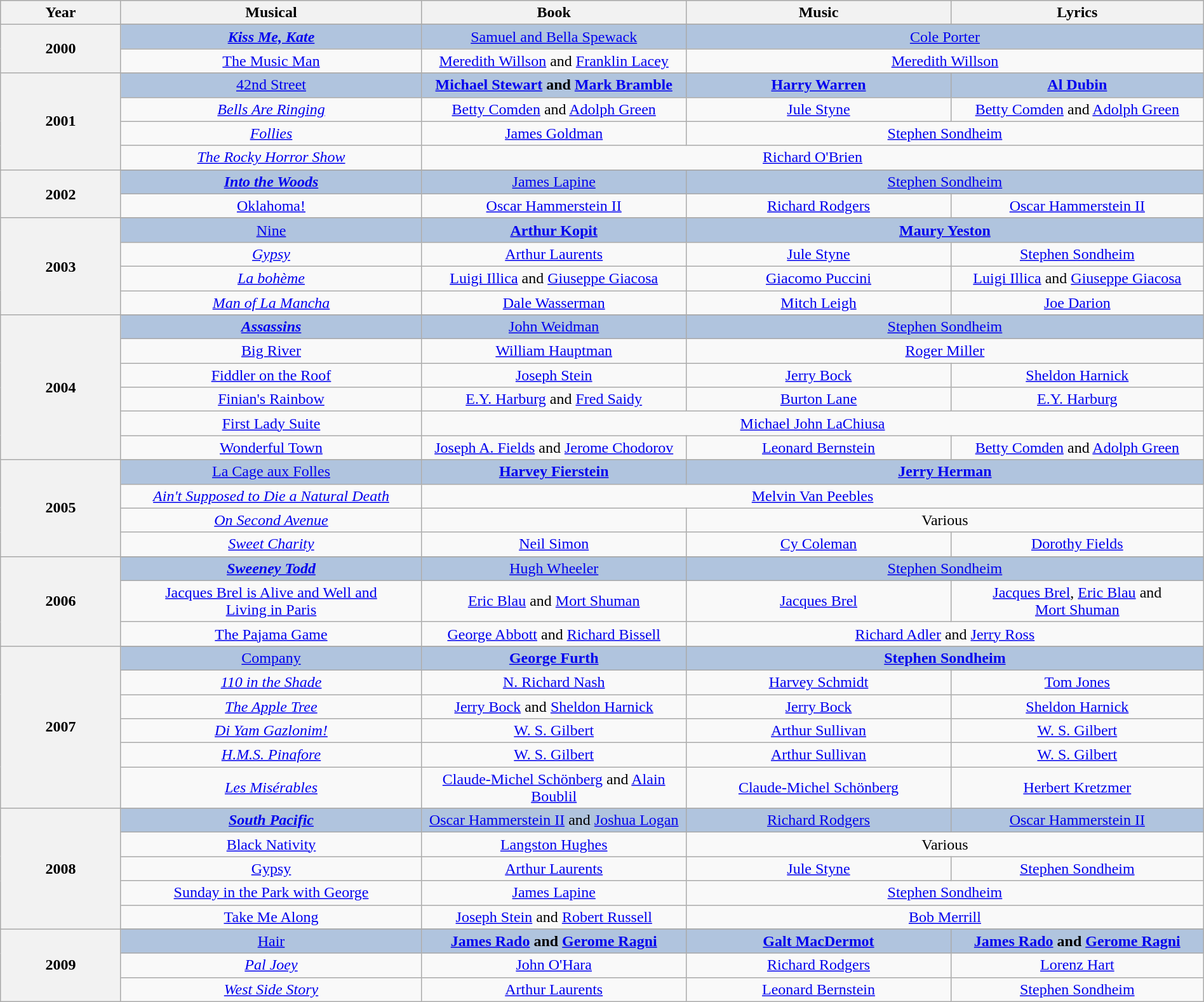<table class="wikitable" style="width:100%; text-align:center;">
<tr style="background:#bebebe;">
<th style="width:10%;">Year</th>
<th style="width:25%;">Musical</th>
<th style="width:22%;">Book</th>
<th style="width:22%;">Music</th>
<th style="width:22%;">Lyrics</th>
</tr>
<tr>
<th rowspan="3">2000</th>
</tr>
<tr style="background:#B0C4DE">
<td><strong><em><a href='#'>Kiss Me, Kate</a><em> <strong></td>
<td></strong><a href='#'>Samuel and Bella Spewack</a><strong></td>
<td colspan="2"></strong><a href='#'>Cole Porter</a><strong></td>
</tr>
<tr>
<td></em><a href='#'>The Music Man</a><em></td>
<td><a href='#'>Meredith Willson</a> and <a href='#'>Franklin Lacey</a></td>
<td colspan="2"><a href='#'>Meredith Willson</a></td>
</tr>
<tr>
<th rowspan="5">2001</th>
</tr>
<tr style="background:#B0C4DE">
<td></em></strong><a href='#'>42nd Street</a></em> </strong></td>
<td><strong><a href='#'>Michael Stewart</a> and <a href='#'>Mark Bramble</a></strong></td>
<td><strong><a href='#'>Harry Warren</a></strong></td>
<td><strong><a href='#'>Al Dubin</a></strong></td>
</tr>
<tr>
<td><em><a href='#'>Bells Are Ringing</a></em></td>
<td><a href='#'>Betty Comden</a> and <a href='#'>Adolph Green</a></td>
<td><a href='#'>Jule Styne</a></td>
<td><a href='#'>Betty Comden</a> and <a href='#'>Adolph Green</a></td>
</tr>
<tr>
<td><em><a href='#'>Follies</a></em></td>
<td><a href='#'>James Goldman</a></td>
<td colspan="2"><a href='#'>Stephen Sondheim</a></td>
</tr>
<tr>
<td><em><a href='#'>The Rocky Horror Show</a></em></td>
<td colspan="3"><a href='#'>Richard O'Brien</a></td>
</tr>
<tr>
<th rowspan="3">2002</th>
</tr>
<tr style="background:#B0C4DE">
<td><strong><em><a href='#'>Into the Woods</a><em> <strong></td>
<td></strong><a href='#'>James Lapine</a><strong></td>
<td colspan="2"></strong><a href='#'>Stephen Sondheim</a><strong></td>
</tr>
<tr>
<td></em><a href='#'>Oklahoma!</a><em></td>
<td><a href='#'>Oscar Hammerstein II</a></td>
<td><a href='#'>Richard Rodgers</a></td>
<td><a href='#'>Oscar Hammerstein II</a></td>
</tr>
<tr>
<th rowspan="5">2003</th>
</tr>
<tr style="background:#B0C4DE">
<td></em></strong><a href='#'>Nine</a></em> </strong></td>
<td><strong><a href='#'>Arthur Kopit</a></strong></td>
<td colspan="2"><strong><a href='#'>Maury Yeston</a></strong></td>
</tr>
<tr>
<td><em><a href='#'>Gypsy</a></em></td>
<td><a href='#'>Arthur Laurents</a></td>
<td><a href='#'>Jule Styne</a></td>
<td><a href='#'>Stephen Sondheim</a></td>
</tr>
<tr>
<td><em><a href='#'>La bohème</a></em></td>
<td><a href='#'>Luigi Illica</a> and <a href='#'>Giuseppe Giacosa</a></td>
<td><a href='#'>Giacomo Puccini</a></td>
<td><a href='#'>Luigi Illica</a> and <a href='#'>Giuseppe Giacosa</a></td>
</tr>
<tr>
<td><em><a href='#'>Man of La Mancha</a></em></td>
<td><a href='#'>Dale Wasserman</a></td>
<td><a href='#'>Mitch Leigh</a></td>
<td><a href='#'>Joe Darion</a></td>
</tr>
<tr>
<th rowspan="7">2004</th>
</tr>
<tr style="background:#B0C4DE">
<td><strong><em><a href='#'>Assassins</a><em> <strong></td>
<td></strong><a href='#'>John Weidman</a><strong></td>
<td colspan="2"></strong><a href='#'>Stephen Sondheim</a><strong></td>
</tr>
<tr>
<td></em><a href='#'>Big River</a><em></td>
<td><a href='#'>William Hauptman</a></td>
<td colspan="2"><a href='#'>Roger Miller</a></td>
</tr>
<tr>
<td></em><a href='#'>Fiddler on the Roof</a><em></td>
<td><a href='#'>Joseph Stein</a></td>
<td><a href='#'>Jerry Bock</a></td>
<td><a href='#'>Sheldon Harnick</a></td>
</tr>
<tr>
<td></em><a href='#'>Finian's Rainbow</a><em></td>
<td><a href='#'>E.Y. Harburg</a> and <a href='#'>Fred Saidy</a></td>
<td><a href='#'>Burton Lane</a></td>
<td><a href='#'>E.Y. Harburg</a></td>
</tr>
<tr>
<td></em><a href='#'>First Lady Suite</a><em></td>
<td colspan="3"><a href='#'>Michael John LaChiusa</a></td>
</tr>
<tr>
<td></em><a href='#'>Wonderful Town</a><em></td>
<td><a href='#'>Joseph A. Fields</a> and <a href='#'>Jerome Chodorov</a></td>
<td><a href='#'>Leonard Bernstein</a></td>
<td><a href='#'>Betty Comden</a> and <a href='#'>Adolph Green</a></td>
</tr>
<tr>
<th rowspan="5">2005</th>
</tr>
<tr style="background:#B0C4DE">
<td></em></strong><a href='#'>La Cage aux Folles</a></em> </strong></td>
<td><strong><a href='#'>Harvey Fierstein</a></strong></td>
<td colspan="2"><strong><a href='#'>Jerry Herman</a></strong></td>
</tr>
<tr>
<td><em><a href='#'>Ain't Supposed to Die a Natural Death</a></em></td>
<td colspan="3"><a href='#'>Melvin Van Peebles</a></td>
</tr>
<tr>
<td><em><a href='#'>On Second Avenue</a></em></td>
<td></td>
<td colspan="2">Various</td>
</tr>
<tr>
<td><em><a href='#'>Sweet Charity</a></em></td>
<td><a href='#'>Neil Simon</a></td>
<td><a href='#'>Cy Coleman</a></td>
<td><a href='#'>Dorothy Fields</a></td>
</tr>
<tr>
<th rowspan="4">2006</th>
</tr>
<tr style="background:#B0C4DE">
<td><strong><em><a href='#'>Sweeney Todd</a><em> <strong></td>
<td></strong><a href='#'>Hugh Wheeler</a><strong></td>
<td colspan="2"></strong><a href='#'>Stephen Sondheim</a><strong></td>
</tr>
<tr>
<td></em><a href='#'>Jacques Brel is Alive and Well and <br> Living in Paris</a><em></td>
<td><a href='#'>Eric Blau</a> and <a href='#'>Mort Shuman</a></td>
<td><a href='#'>Jacques Brel</a></td>
<td><a href='#'>Jacques Brel</a>, <a href='#'>Eric Blau</a> and <br> <a href='#'>Mort Shuman</a></td>
</tr>
<tr>
<td></em><a href='#'>The Pajama Game</a><em></td>
<td><a href='#'>George Abbott</a> and <a href='#'>Richard Bissell</a></td>
<td colspan="2"><a href='#'>Richard Adler</a> and <a href='#'>Jerry Ross</a></td>
</tr>
<tr>
<th rowspan="7">2007</th>
</tr>
<tr style="background:#B0C4DE">
<td></em></strong><a href='#'>Company</a></em> </strong></td>
<td><strong><a href='#'>George Furth</a></strong></td>
<td colspan="2"><strong><a href='#'>Stephen Sondheim</a></strong></td>
</tr>
<tr>
<td><em><a href='#'>110 in the Shade</a></em></td>
<td><a href='#'>N. Richard Nash</a></td>
<td><a href='#'>Harvey Schmidt</a></td>
<td><a href='#'>Tom Jones</a></td>
</tr>
<tr>
<td><em><a href='#'>The Apple Tree</a></em></td>
<td><a href='#'>Jerry Bock</a> and <a href='#'>Sheldon Harnick</a></td>
<td><a href='#'>Jerry Bock</a></td>
<td><a href='#'>Sheldon Harnick</a></td>
</tr>
<tr>
<td><em><a href='#'>Di Yam Gazlonim!</a></em></td>
<td><a href='#'>W. S. Gilbert</a></td>
<td><a href='#'>Arthur Sullivan</a></td>
<td><a href='#'>W. S. Gilbert</a></td>
</tr>
<tr>
<td><em><a href='#'>H.M.S. Pinafore</a></em></td>
<td><a href='#'>W. S. Gilbert</a></td>
<td><a href='#'>Arthur Sullivan</a></td>
<td><a href='#'>W. S. Gilbert</a></td>
</tr>
<tr>
<td><em><a href='#'>Les Misérables</a></em></td>
<td><a href='#'>Claude-Michel Schönberg</a> and <a href='#'>Alain Boublil</a></td>
<td><a href='#'>Claude-Michel Schönberg</a></td>
<td><a href='#'>Herbert Kretzmer</a></td>
</tr>
<tr>
<th rowspan="6">2008</th>
</tr>
<tr style="background:#B0C4DE">
<td><strong><em><a href='#'>South Pacific</a><em> <strong></td>
<td></strong><a href='#'>Oscar Hammerstein II</a> and <a href='#'>Joshua Logan</a><strong></td>
<td></strong><a href='#'>Richard Rodgers</a><strong></td>
<td></strong><a href='#'>Oscar Hammerstein II</a><strong></td>
</tr>
<tr>
<td></em><a href='#'>Black Nativity</a><em></td>
<td><a href='#'>Langston Hughes</a></td>
<td colspan="2">Various</td>
</tr>
<tr>
<td></em><a href='#'>Gypsy</a><em></td>
<td><a href='#'>Arthur Laurents</a></td>
<td><a href='#'>Jule Styne</a></td>
<td><a href='#'>Stephen Sondheim</a></td>
</tr>
<tr>
<td></em><a href='#'>Sunday in the Park with George</a><em></td>
<td><a href='#'>James Lapine</a></td>
<td colspan="2"><a href='#'>Stephen Sondheim</a></td>
</tr>
<tr>
<td></em><a href='#'>Take Me Along</a><em></td>
<td><a href='#'>Joseph Stein</a> and <a href='#'>Robert Russell</a></td>
<td colspan="2"><a href='#'>Bob Merrill</a></td>
</tr>
<tr>
<th rowspan="4">2009</th>
</tr>
<tr style="background:#B0C4DE">
<td></em></strong><a href='#'>Hair</a></em> </strong></td>
<td><strong><a href='#'>James Rado</a> and <a href='#'>Gerome Ragni</a></strong></td>
<td><strong><a href='#'>Galt MacDermot</a></strong></td>
<td><strong><a href='#'>James Rado</a> and <a href='#'>Gerome Ragni</a></strong></td>
</tr>
<tr>
<td><em><a href='#'>Pal Joey</a></em></td>
<td><a href='#'>John O'Hara</a></td>
<td><a href='#'>Richard Rodgers</a></td>
<td><a href='#'>Lorenz Hart</a></td>
</tr>
<tr>
<td><em><a href='#'>West Side Story</a></em></td>
<td><a href='#'>Arthur Laurents</a></td>
<td><a href='#'>Leonard Bernstein</a></td>
<td><a href='#'>Stephen Sondheim</a></td>
</tr>
</table>
